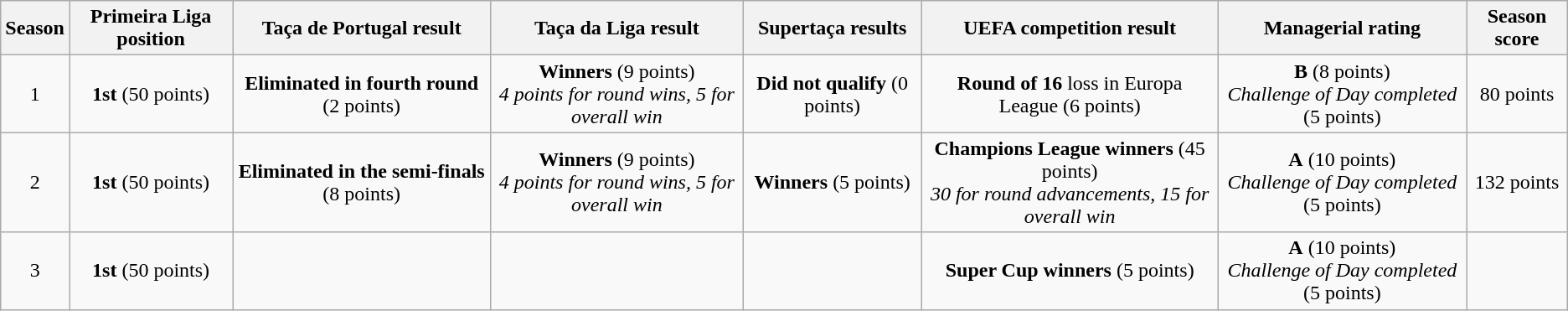<table class="wikitable" style="text-align:center">
<tr>
<th>Season</th>
<th>Primeira Liga position</th>
<th>Taça de Portugal result</th>
<th>Taça da Liga result</th>
<th>Supertaça results</th>
<th>UEFA competition result</th>
<th>Managerial rating</th>
<th>Season score</th>
</tr>
<tr>
<td>1</td>
<td><strong>1st</strong> (50 points)</td>
<td><strong>Eliminated in fourth round</strong> (2 points)</td>
<td><strong>Winners</strong> (9 points)<br><em>4 points for round wins, 5 for overall win</em></td>
<td><strong>Did not qualify</strong> (0 points)</td>
<td><strong>Round of 16</strong> loss in Europa League (6 points)</td>
<td><strong>B</strong> (8 points)<br><em>Challenge of Day completed</em> (5 points)</td>
<td>80 points</td>
</tr>
<tr>
<td>2</td>
<td><strong>1st</strong> (50 points)</td>
<td><strong>Eliminated in the semi-finals</strong> (8 points)</td>
<td><strong>Winners</strong> (9 points)<br><em>4 points for round wins, 5 for overall win</em></td>
<td><strong>Winners</strong> (5 points)</td>
<td><strong>Champions League winners</strong> (45 points)<br><em>30 for round advancements, 15 for overall win</em></td>
<td><strong>A</strong> (10 points)<br><em>Challenge of Day completed</em> (5 points)</td>
<td>132 points</td>
</tr>
<tr>
<td>3</td>
<td><strong>1st</strong> (50 points)</td>
<td></td>
<td></td>
<td></td>
<td><strong>Super Cup winners</strong> (5 points)</td>
<td><strong>A</strong> (10 points)<br><em>Challenge of Day completed</em> (5 points)</td>
</tr>
</table>
